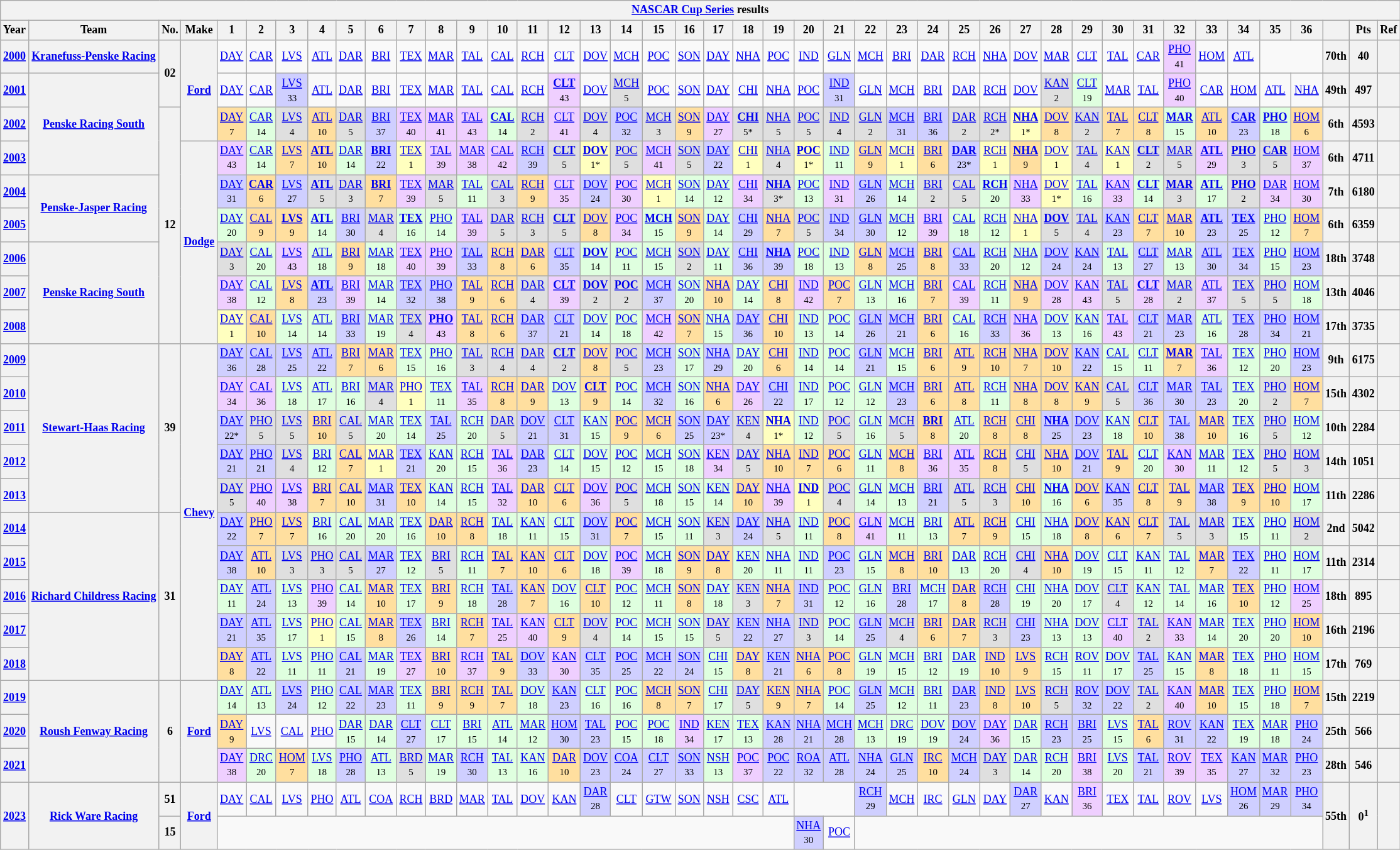<table class="wikitable" style="text-align:center; font-size:75%">
<tr>
<th colspan=43><a href='#'>NASCAR Cup Series</a> results</th>
</tr>
<tr>
<th>Year</th>
<th>Team</th>
<th>No.</th>
<th>Make</th>
<th>1</th>
<th>2</th>
<th>3</th>
<th>4</th>
<th>5</th>
<th>6</th>
<th>7</th>
<th>8</th>
<th>9</th>
<th>10</th>
<th>11</th>
<th>12</th>
<th>13</th>
<th>14</th>
<th>15</th>
<th>16</th>
<th>17</th>
<th>18</th>
<th>19</th>
<th>20</th>
<th>21</th>
<th>22</th>
<th>23</th>
<th>24</th>
<th>25</th>
<th>26</th>
<th>27</th>
<th>28</th>
<th>29</th>
<th>30</th>
<th>31</th>
<th>32</th>
<th>33</th>
<th>34</th>
<th>35</th>
<th>36</th>
<th></th>
<th>Pts</th>
<th>Ref</th>
</tr>
<tr>
<th><a href='#'>2000</a></th>
<th nowrap><a href='#'>Kranefuss-Penske Racing</a></th>
<th rowspan=2>02</th>
<th rowspan=3><a href='#'>Ford</a></th>
<td><a href='#'>DAY</a></td>
<td><a href='#'>CAR</a></td>
<td><a href='#'>LVS</a></td>
<td><a href='#'>ATL</a></td>
<td><a href='#'>DAR</a></td>
<td><a href='#'>BRI</a></td>
<td><a href='#'>TEX</a></td>
<td><a href='#'>MAR</a></td>
<td><a href='#'>TAL</a></td>
<td><a href='#'>CAL</a></td>
<td><a href='#'>RCH</a></td>
<td><a href='#'>CLT</a></td>
<td><a href='#'>DOV</a></td>
<td><a href='#'>MCH</a></td>
<td><a href='#'>POC</a></td>
<td><a href='#'>SON</a></td>
<td><a href='#'>DAY</a></td>
<td><a href='#'>NHA</a></td>
<td><a href='#'>POC</a></td>
<td><a href='#'>IND</a></td>
<td><a href='#'>GLN</a></td>
<td><a href='#'>MCH</a></td>
<td><a href='#'>BRI</a></td>
<td><a href='#'>DAR</a></td>
<td><a href='#'>RCH</a></td>
<td><a href='#'>NHA</a></td>
<td><a href='#'>DOV</a></td>
<td><a href='#'>MAR</a></td>
<td><a href='#'>CLT</a></td>
<td><a href='#'>TAL</a></td>
<td><a href='#'>CAR</a></td>
<td style="background:#EFCFFF;"><a href='#'>PHO</a><br><small>41</small></td>
<td><a href='#'>HOM</a></td>
<td><a href='#'>ATL</a></td>
<td colspan=2></td>
<th>70th</th>
<th>40</th>
<th></th>
</tr>
<tr>
<th><a href='#'>2001</a></th>
<th rowspan=3><a href='#'>Penske Racing South</a></th>
<td><a href='#'>DAY</a></td>
<td><a href='#'>CAR</a></td>
<td style="background:#CFCFFF;"><a href='#'>LVS</a><br><small>33</small></td>
<td><a href='#'>ATL</a></td>
<td><a href='#'>DAR</a></td>
<td><a href='#'>BRI</a></td>
<td><a href='#'>TEX</a></td>
<td><a href='#'>MAR</a></td>
<td><a href='#'>TAL</a></td>
<td><a href='#'>CAL</a></td>
<td><a href='#'>RCH</a></td>
<td style="background:#EFCFFF;"><strong><a href='#'>CLT</a></strong><br><small>43</small></td>
<td><a href='#'>DOV</a></td>
<td style="background:#DFDFDF;"><a href='#'>MCH</a><br><small>5</small></td>
<td><a href='#'>POC</a></td>
<td><a href='#'>SON</a></td>
<td><a href='#'>DAY</a></td>
<td><a href='#'>CHI</a></td>
<td><a href='#'>NHA</a></td>
<td><a href='#'>POC</a></td>
<td style="background:#CFCFFF;"><a href='#'>IND</a><br><small>31</small></td>
<td><a href='#'>GLN</a></td>
<td><a href='#'>MCH</a></td>
<td><a href='#'>BRI</a></td>
<td><a href='#'>DAR</a></td>
<td><a href='#'>RCH</a></td>
<td><a href='#'>DOV</a></td>
<td style="background:#DFDFDF;"><a href='#'>KAN</a><br><small>2</small></td>
<td style="background:#DFFFDF;"><a href='#'>CLT</a><br><small>19</small></td>
<td><a href='#'>MAR</a></td>
<td><a href='#'>TAL</a></td>
<td style="background:#EFCFFF;"><a href='#'>PHO</a><br><small>40</small></td>
<td><a href='#'>CAR</a></td>
<td><a href='#'>HOM</a></td>
<td><a href='#'>ATL</a></td>
<td><a href='#'>NHA</a></td>
<th>49th</th>
<th>497</th>
<th></th>
</tr>
<tr>
<th><a href='#'>2002</a></th>
<th rowspan=7>12</th>
<td style="background:#FFDF9F;"><a href='#'>DAY</a><br><small>7</small></td>
<td style="background:#DFFFDF;"><a href='#'>CAR</a><br><small>14</small></td>
<td style="background:#DFDFDF;"><a href='#'>LVS</a><br><small>4</small></td>
<td style="background:#FFDF9F;"><a href='#'>ATL</a><br><small>10</small></td>
<td style="background:#DFDFDF;"><a href='#'>DAR</a><br><small>5</small></td>
<td style="background:#CFCFFF;"><a href='#'>BRI</a><br><small>37</small></td>
<td style="background:#EFCFFF;"><a href='#'>TEX</a><br><small>40</small></td>
<td style="background:#EFCFFF;"><a href='#'>MAR</a><br><small>41</small></td>
<td style="background:#EFCFFF;"><a href='#'>TAL</a><br><small>43</small></td>
<td style="background:#DFFFDF;"><strong><a href='#'>CAL</a></strong><br><small>14</small></td>
<td style="background:#DFDFDF;"><a href='#'>RCH</a><br><small>2</small></td>
<td style="background:#EFCFFF;"><a href='#'>CLT</a><br><small>41</small></td>
<td style="background:#DFDFDF;"><a href='#'>DOV</a><br><small>4</small></td>
<td style="background:#CFCFFF;"><a href='#'>POC</a><br><small>32</small></td>
<td style="background:#DFDFDF;"><a href='#'>MCH</a><br><small>3</small></td>
<td style="background:#FFDF9F;"><a href='#'>SON</a><br><small>9</small></td>
<td style="background:#EFCFFF;"><a href='#'>DAY</a><br><small>27</small></td>
<td style="background:#DFDFDF;"><strong><a href='#'>CHI</a></strong><br><small>5*</small></td>
<td style="background:#DFDFDF;"><a href='#'>NHA</a><br><small>5</small></td>
<td style="background:#DFDFDF;"><a href='#'>POC</a><br><small>5</small></td>
<td style="background:#DFDFDF;"><a href='#'>IND</a><br><small>4</small></td>
<td style="background:#DFDFDF;"><a href='#'>GLN</a><br><small>2</small></td>
<td style="background:#CFCFFF;"><a href='#'>MCH</a><br><small>31</small></td>
<td style="background:#CFCFFF;"><a href='#'>BRI</a><br><small>36</small></td>
<td style="background:#DFDFDF;"><a href='#'>DAR</a><br><small>2</small></td>
<td style="background:#DFDFDF;"><a href='#'>RCH</a><br><small>2*</small></td>
<td style="background:#FFFFBF;"><strong><a href='#'>NHA</a></strong><br><small>1*</small></td>
<td style="background:#FFDF9F;"><a href='#'>DOV</a><br><small>8</small></td>
<td style="background:#DFDFDF;"><a href='#'>KAN</a><br><small>2</small></td>
<td style="background:#FFDF9F;"><a href='#'>TAL</a><br><small>7</small></td>
<td style="background:#FFDF9F;"><a href='#'>CLT</a><br><small>8</small></td>
<td style="background:#DFFFDF;"><strong><a href='#'>MAR</a></strong><br><small>15</small></td>
<td style="background:#FFDF9F;"><a href='#'>ATL</a><br><small>10</small></td>
<td style="background:#CFCFFF;"><strong><a href='#'>CAR</a></strong><br><small>23</small></td>
<td style="background:#DFFFDF;"><strong><a href='#'>PHO</a></strong><br><small>18</small></td>
<td style="background:#FFDF9F;"><a href='#'>HOM</a><br><small>6</small></td>
<th>6th</th>
<th>4593</th>
<th></th>
</tr>
<tr>
<th><a href='#'>2003</a></th>
<th rowspan=6><a href='#'>Dodge</a></th>
<td style="background:#EFCFFF;"><a href='#'>DAY</a><br><small>43</small></td>
<td style="background:#DFFFDF;"><a href='#'>CAR</a><br><small>14</small></td>
<td style="background:#FFDF9F;"><a href='#'>LVS</a><br><small>7</small></td>
<td style="background:#FFDF9F;"><strong><a href='#'>ATL</a></strong><br><small>10</small></td>
<td style="background:#DFFFDF;"><a href='#'>DAR</a><br><small>14</small></td>
<td style="background:#CFCFFF;"><strong><a href='#'>BRI</a></strong><br><small>22</small></td>
<td style="background:#FFFFBF;"><a href='#'>TEX</a><br><small>1</small></td>
<td style="background:#EFCFFF;"><a href='#'>TAL</a><br><small>39</small></td>
<td style="background:#EFCFFF;"><a href='#'>MAR</a><br><small>38</small></td>
<td style="background:#EFCFFF;"><a href='#'>CAL</a><br><small>42</small></td>
<td style="background:#CFCFFF;"><a href='#'>RCH</a><br><small>39</small></td>
<td style="background:#DFDFDF;"><strong><a href='#'>CLT</a></strong><br><small>5</small></td>
<td style="background:#FFFFBF;"><strong><a href='#'>DOV</a></strong><br><small>1*</small></td>
<td style="background:#DFDFDF;"><a href='#'>POC</a><br><small>5</small></td>
<td style="background:#EFCFFF;"><a href='#'>MCH</a><br><small>41</small></td>
<td style="background:#DFDFDF;"><a href='#'>SON</a><br><small>5</small></td>
<td style="background:#CFCFFF;"><a href='#'>DAY</a><br><small>22</small></td>
<td style="background:#FFFFBF;"><a href='#'>CHI</a><br><small>1</small></td>
<td style="background:#DFDFDF;"><a href='#'>NHA</a><br><small>4</small></td>
<td style="background:#FFFFBF;"><strong><a href='#'>POC</a></strong><br><small>1*</small></td>
<td style="background:#DFFFDF;"><a href='#'>IND</a><br><small>11</small></td>
<td style="background:#FFDF9F;"><a href='#'>GLN</a><br><small>9</small></td>
<td style="background:#FFFFBF;"><a href='#'>MCH</a><br><small>1</small></td>
<td style="background:#FFDF9F;"><a href='#'>BRI</a><br><small>6</small></td>
<td style="background:#CFCFFF;"><strong><a href='#'>DAR</a></strong><br><small>23*</small></td>
<td style="background:#FFFFBF;"><a href='#'>RCH</a><br><small>1</small></td>
<td style="background:#FFDF9F;"><strong><a href='#'>NHA</a></strong><br><small>9</small></td>
<td style="background:#FFFFBF;"><a href='#'>DOV</a><br><small>1</small></td>
<td style="background:#DFDFDF;"><a href='#'>TAL</a><br><small>4</small></td>
<td style="background:#FFFFBF;"><a href='#'>KAN</a><br><small>1</small></td>
<td style="background:#DFDFDF;"><strong><a href='#'>CLT</a></strong><br><small>2</small></td>
<td style="background:#DFDFDF;"><a href='#'>MAR</a><br><small>5</small></td>
<td style="background:#EFCFFF;"><strong><a href='#'>ATL</a></strong><br><small>29</small></td>
<td style="background:#DFDFDF;"><strong><a href='#'>PHO</a></strong><br><small>3</small></td>
<td style="background:#DFDFDF;"><strong><a href='#'>CAR</a></strong><br><small>5</small></td>
<td style="background:#EFCFFF;"><a href='#'>HOM</a><br><small>37</small></td>
<th>6th</th>
<th>4711</th>
<th></th>
</tr>
<tr>
<th><a href='#'>2004</a></th>
<th rowspan=2><a href='#'>Penske-Jasper Racing</a></th>
<td style="background:#CFCFFF;"><a href='#'>DAY</a><br><small>31</small></td>
<td style="background:#FFDF9F;"><strong><a href='#'>CAR</a></strong><br><small>6</small></td>
<td style="background:#CFCFFF;"><a href='#'>LVS</a><br><small>27</small></td>
<td style="background:#DFDFDF;"><strong><a href='#'>ATL</a></strong><br><small>5</small></td>
<td style="background:#DFDFDF;"><a href='#'>DAR</a><br><small>3</small></td>
<td style="background:#FFDF9F;"><strong><a href='#'>BRI</a></strong><br><small>7</small></td>
<td style="background:#EFCFFF;"><a href='#'>TEX</a><br><small>39</small></td>
<td style="background:#DFDFDF;"><a href='#'>MAR</a><br><small>5</small></td>
<td style="background:#DFFFDF;"><a href='#'>TAL</a><br><small>11</small></td>
<td style="background:#DFDFDF;"><a href='#'>CAL</a><br><small>3</small></td>
<td style="background:#FFDF9F;"><a href='#'>RCH</a><br><small>9</small></td>
<td style="background:#EFCFFF;"><a href='#'>CLT</a><br><small>35</small></td>
<td style="background:#CFCFFF;"><a href='#'>DOV</a><br><small>24</small></td>
<td style="background:#EFCFFF;"><a href='#'>POC</a><br><small>30</small></td>
<td style="background:#FFFFBF;"><a href='#'>MCH</a><br><small>1</small></td>
<td style="background:#DFFFDF;"><a href='#'>SON</a><br><small>14</small></td>
<td style="background:#DFFFDF;"><a href='#'>DAY</a><br><small>12</small></td>
<td style="background:#EFCFFF;"><a href='#'>CHI</a><br><small>34</small></td>
<td style="background:#DFDFDF;"><strong><a href='#'>NHA</a></strong><br><small>3*</small></td>
<td style="background:#DFFFDF;"><a href='#'>POC</a><br><small>13</small></td>
<td style="background:#EFCFFF;"><a href='#'>IND</a><br><small>31</small></td>
<td style="background:#CFCFFF;"><a href='#'>GLN</a><br><small>26</small></td>
<td style="background:#DFFFDF;"><a href='#'>MCH</a><br><small>14</small></td>
<td style="background:#DFDFDF;"><a href='#'>BRI</a><br><small>2</small></td>
<td style="background:#DFDFDF;"><a href='#'>CAL</a><br><small>5</small></td>
<td style="background:#DFFFDF;"><strong><a href='#'>RCH</a></strong><br><small>20</small></td>
<td style="background:#EFCFFF;"><a href='#'>NHA</a><br><small>33</small></td>
<td style="background:#FFFFBF;"><a href='#'>DOV</a><br><small>1*</small></td>
<td style="background:#DFFFDF;"><a href='#'>TAL</a><br><small>16</small></td>
<td style="background:#EFCFFF;"><a href='#'>KAN</a><br><small>33</small></td>
<td style="background:#DFFFDF;"><strong><a href='#'>CLT</a></strong><br><small>14</small></td>
<td style="background:#DFDFDF;"><strong><a href='#'>MAR</a></strong><br><small>3</small></td>
<td style="background:#DFFFDF;"><strong><a href='#'>ATL</a></strong><br><small>17</small></td>
<td style="background:#DFDFDF;"><strong><a href='#'>PHO</a></strong><br><small>2</small></td>
<td style="background:#EFCFFF;"><a href='#'>DAR</a><br><small>34</small></td>
<td style="background:#EFCFFF;"><a href='#'>HOM</a><br><small>30</small></td>
<th>7th</th>
<th>6180</th>
<th></th>
</tr>
<tr>
<th><a href='#'>2005</a></th>
<td style="background:#DFFFDF;"><a href='#'>DAY</a><br><small>20</small></td>
<td style="background:#FFDF9F;"><a href='#'>CAL</a><br><small>9</small></td>
<td style="background:#FFDF9F;"><strong><a href='#'>LVS</a></strong><br><small>9</small></td>
<td style="background:#DFFFDF;"><strong><a href='#'>ATL</a></strong><br><small>14</small></td>
<td style="background:#CFCFFF;"><a href='#'>BRI</a><br><small>30</small></td>
<td style="background:#DFDFDF;"><a href='#'>MAR</a><br><small>4</small></td>
<td style="background:#DFFFDF;"><strong><a href='#'>TEX</a></strong><br><small>16</small></td>
<td style="background:#DFFFDF;"><a href='#'>PHO</a><br><small>14</small></td>
<td style="background:#EFCFFF;"><a href='#'>TAL</a><br><small>39</small></td>
<td style="background:#DFDFDF;"><a href='#'>DAR</a><br><small>5</small></td>
<td style="background:#DFDFDF;"><a href='#'>RCH</a><br><small>3</small></td>
<td style="background:#DFDFDF;"><strong><a href='#'>CLT</a></strong><br><small>5</small></td>
<td style="background:#FFDF9F;"><a href='#'>DOV</a><br><small>8</small></td>
<td style="background:#EFCFFF;"><a href='#'>POC</a><br><small>34</small></td>
<td style="background:#DFFFDF;"><strong><a href='#'>MCH</a></strong><br><small>15</small></td>
<td style="background:#FFDF9F;"><a href='#'>SON</a><br><small>9</small></td>
<td style="background:#DFFFDF;"><a href='#'>DAY</a><br><small>14</small></td>
<td style="background:#CFCFFF;"><a href='#'>CHI</a><br><small>29</small></td>
<td style="background:#FFDF9F;"><a href='#'>NHA</a><br><small>7</small></td>
<td style="background:#DFDFDF;"><a href='#'>POC</a><br><small>5</small></td>
<td style="background:#CFCFFF;"><a href='#'>IND</a><br><small>34</small></td>
<td style="background:#CFCFFF;"><a href='#'>GLN</a><br><small>30</small></td>
<td style="background:#DFFFDF;"><a href='#'>MCH</a><br><small>12</small></td>
<td style="background:#EFCFFF;"><a href='#'>BRI</a><br><small>39</small></td>
<td style="background:#DFFFDF;"><a href='#'>CAL</a><br><small>18</small></td>
<td style="background:#DFFFDF;"><a href='#'>RCH</a><br><small>12</small></td>
<td style="background:#FFFFBF;"><a href='#'>NHA</a><br><small>1</small></td>
<td style="background:#DFDFDF;"><strong><a href='#'>DOV</a></strong><br><small>5</small></td>
<td style="background:#DFDFDF;"><a href='#'>TAL</a><br><small>4</small></td>
<td style="background:#CFCFFF;"><a href='#'>KAN</a><br><small>23</small></td>
<td style="background:#FFDF9F;"><a href='#'>CLT</a><br><small>7</small></td>
<td style="background:#FFDF9F;"><a href='#'>MAR</a><br><small>10</small></td>
<td style="background:#CFCFFF;"><strong><a href='#'>ATL</a></strong><br><small>23</small></td>
<td style="background:#CFCFFF;"><strong><a href='#'>TEX</a></strong><br><small>25</small></td>
<td style="background:#DFFFDF;"><a href='#'>PHO</a><br><small>12</small></td>
<td style="background:#FFDF9F;"><a href='#'>HOM</a><br><small>7</small></td>
<th>6th</th>
<th>6359</th>
<th></th>
</tr>
<tr>
<th><a href='#'>2006</a></th>
<th rowspan=3><a href='#'>Penske Racing South</a></th>
<td style="background:#DFDFDF;"><a href='#'>DAY</a><br><small>3</small></td>
<td style="background:#DFFFDF;"><a href='#'>CAL</a><br><small>20</small></td>
<td style="background:#EFCFFF;"><a href='#'>LVS</a><br><small>43</small></td>
<td style="background:#DFFFDF;"><a href='#'>ATL</a><br><small>18</small></td>
<td style="background:#FFDF9F;"><a href='#'>BRI</a><br><small>9</small></td>
<td style="background:#DFFFDF;"><a href='#'>MAR</a><br><small>18</small></td>
<td style="background:#EFCFFF;"><a href='#'>TEX</a><br><small>40</small></td>
<td style="background:#EFCFFF;"><a href='#'>PHO</a><br><small>39</small></td>
<td style="background:#CFCFFF;"><a href='#'>TAL</a><br><small>33</small></td>
<td style="background:#FFDF9F;"><a href='#'>RCH</a><br><small>8</small></td>
<td style="background:#FFDF9F;"><a href='#'>DAR</a><br><small>6</small></td>
<td style="background:#CFCFFF;"><a href='#'>CLT</a><br><small>35</small></td>
<td style="background:#DFFFDF;"><strong><a href='#'>DOV</a></strong><br><small>14</small></td>
<td style="background:#DFFFDF;"><a href='#'>POC</a><br><small>11</small></td>
<td style="background:#DFFFDF;"><a href='#'>MCH</a><br><small>15</small></td>
<td style="background:#DFDFDF;"><a href='#'>SON</a><br><small>2</small></td>
<td style="background:#DFFFDF;"><a href='#'>DAY</a><br><small>11</small></td>
<td style="background:#CFCFFF;"><a href='#'>CHI</a><br><small>36</small></td>
<td style="background:#CFCFFF;"><strong><a href='#'>NHA</a></strong><br><small>39</small></td>
<td style="background:#DFFFDF;"><a href='#'>POC</a><br><small>18</small></td>
<td style="background:#DFFFDF;"><a href='#'>IND</a><br><small>13</small></td>
<td style="background:#FFDF9F;"><a href='#'>GLN</a><br><small>8</small></td>
<td style="background:#CFCFFF;"><a href='#'>MCH</a><br><small>25</small></td>
<td style="background:#FFDF9F;"><a href='#'>BRI</a><br><small>8</small></td>
<td style="background:#CFCFFF;"><a href='#'>CAL</a><br><small>33</small></td>
<td style="background:#DFFFDF;"><a href='#'>RCH</a><br><small>20</small></td>
<td style="background:#DFFFDF;"><a href='#'>NHA</a><br><small>12</small></td>
<td style="background:#CFCFFF;"><a href='#'>DOV</a><br><small>24</small></td>
<td style="background:#CFCFFF;"><a href='#'>KAN</a><br><small>24</small></td>
<td style="background:#DFFFDF;"><a href='#'>TAL</a><br><small>13</small></td>
<td style="background:#CFCFFF;"><a href='#'>CLT</a><br><small>27</small></td>
<td style="background:#DFFFDF;"><a href='#'>MAR</a><br><small>13</small></td>
<td style="background:#CFCFFF;"><a href='#'>ATL</a><br><small>30</small></td>
<td style="background:#CFCFFF;"><a href='#'>TEX</a><br><small>34</small></td>
<td style="background:#DFFFDF;"><a href='#'>PHO</a><br><small>15</small></td>
<td style="background:#CFCFFF;"><a href='#'>HOM</a><br><small>23</small></td>
<th>18th</th>
<th>3748</th>
<th></th>
</tr>
<tr>
<th><a href='#'>2007</a></th>
<td style="background:#EFCFFF;"><a href='#'>DAY</a><br><small>38</small></td>
<td style="background:#DFFFDF;"><a href='#'>CAL</a><br><small>12</small></td>
<td style="background:#FFDF9F;"><a href='#'>LVS</a><br><small>8</small></td>
<td style="background:#CFCFFF;"><strong><a href='#'>ATL</a></strong><br><small>23</small></td>
<td style="background:#EFCFFF;"><a href='#'>BRI</a><br><small>39</small></td>
<td style="background:#DFFFDF;"><a href='#'>MAR</a><br><small>14</small></td>
<td style="background:#CFCFFF;"><a href='#'>TEX</a><br><small>32</small></td>
<td style="background:#CFCFFF;"><a href='#'>PHO</a><br><small>38</small></td>
<td style="background:#FFDF9F;"><a href='#'>TAL</a><br><small>9</small></td>
<td style="background:#FFDF9F;"><a href='#'>RCH</a><br><small>6</small></td>
<td style="background:#DFDFDF;"><a href='#'>DAR</a><br><small>4</small></td>
<td style="background:#EFCFFF;"><strong><a href='#'>CLT</a></strong><br><small>39</small></td>
<td style="background:#DFDFDF;"><strong><a href='#'>DOV</a></strong><br><small>2</small></td>
<td style="background:#DFDFDF;"><strong><a href='#'>POC</a></strong><br><small>2</small></td>
<td style="background:#CFCFFF;"><a href='#'>MCH</a><br><small>37</small></td>
<td style="background:#DFFFDF;"><a href='#'>SON</a><br><small>20</small></td>
<td style="background:#FFDF9F;"><a href='#'>NHA</a><br><small>10</small></td>
<td style="background:#DFFFDF;"><a href='#'>DAY</a><br><small>14</small></td>
<td style="background:#FFDF9F;"><a href='#'>CHI</a><br><small>8</small></td>
<td style="background:#EFCFFF;"><a href='#'>IND</a><br><small>42</small></td>
<td style="background:#FFDF9F;"><a href='#'>POC</a><br><small>7</small></td>
<td style="background:#DFFFDF;"><a href='#'>GLN</a><br><small>13</small></td>
<td style="background:#DFFFDF;"><a href='#'>MCH</a><br><small>16</small></td>
<td style="background:#FFDF9F;"><a href='#'>BRI</a><br><small>7</small></td>
<td style="background:#EFCFFF;"><a href='#'>CAL</a><br><small>39</small></td>
<td style="background:#DFFFDF;"><a href='#'>RCH</a><br><small>11</small></td>
<td style="background:#FFDF9F;"><a href='#'>NHA</a><br><small>9</small></td>
<td style="background:#EFCFFF;"><a href='#'>DOV</a><br><small>28</small></td>
<td style="background:#EFCFFF;"><a href='#'>KAN</a><br><small>43</small></td>
<td style="background:#DFDFDF;"><a href='#'>TAL</a><br><small>5</small></td>
<td style="background:#EFCFFF;"><strong><a href='#'>CLT</a></strong><br><small>28</small></td>
<td style="background:#DFDFDF;"><a href='#'>MAR</a><br><small>2</small></td>
<td style="background:#EFCFFF;"><a href='#'>ATL</a><br><small>37</small></td>
<td style="background:#DFDFDF;"><a href='#'>TEX</a><br><small>5</small></td>
<td style="background:#DFDFDF;"><a href='#'>PHO</a><br><small>5</small></td>
<td style="background:#DFFFDF;"><a href='#'>HOM</a><br><small>18</small></td>
<th>13th</th>
<th>4046</th>
<th></th>
</tr>
<tr>
<th><a href='#'>2008</a></th>
<td style="background:#FFFFBF;"><a href='#'>DAY</a><br><small>1</small></td>
<td style="background:#FFDF9F;"><a href='#'>CAL</a><br><small>10</small></td>
<td style="background:#DFFFDF;"><a href='#'>LVS</a><br><small>14</small></td>
<td style="background:#DFFFDF;"><a href='#'>ATL</a><br><small>14</small></td>
<td style="background:#CFCFFF;"><a href='#'>BRI</a><br><small>33</small></td>
<td style="background:#DFFFDF;"><a href='#'>MAR</a><br><small>19</small></td>
<td style="background:#DFDFDF;"><a href='#'>TEX</a><br><small>4</small></td>
<td style="background:#EFCFFF;"><strong><a href='#'>PHO</a></strong><br><small>43</small></td>
<td style="background:#FFDF9F;"><a href='#'>TAL</a><br><small>8</small></td>
<td style="background:#FFDF9F;"><a href='#'>RCH</a><br><small>6</small></td>
<td style="background:#CFCFFF;"><a href='#'>DAR</a><br><small>37</small></td>
<td style="background:#CFCFFF;"><a href='#'>CLT</a><br><small>21</small></td>
<td style="background:#DFFFDF;"><a href='#'>DOV</a><br><small>14</small></td>
<td style="background:#DFFFDF;"><a href='#'>POC</a><br><small>18</small></td>
<td style="background:#EFCFFF;"><a href='#'>MCH</a><br><small>42</small></td>
<td style="background:#FFDF9F;"><a href='#'>SON</a><br><small>7</small></td>
<td style="background:#DFFFDF;"><a href='#'>NHA</a><br><small>15</small></td>
<td style="background:#CFCFFF;"><a href='#'>DAY</a><br><small>36</small></td>
<td style="background:#FFDF9F;"><a href='#'>CHI</a><br><small>10</small></td>
<td style="background:#DFFFDF;"><a href='#'>IND</a><br><small>13</small></td>
<td style="background:#DFFFDF;"><a href='#'>POC</a><br><small>14</small></td>
<td style="background:#CFCFFF;"><a href='#'>GLN</a><br><small>26</small></td>
<td style="background:#CFCFFF;"><a href='#'>MCH</a><br><small>21</small></td>
<td style="background:#FFDF9F;"><a href='#'>BRI</a><br><small>6</small></td>
<td style="background:#DFFFDF;"><a href='#'>CAL</a><br><small>16</small></td>
<td style="background:#CFCFFF;"><a href='#'>RCH</a><br><small>33</small></td>
<td style="background:#EFCFFF;"><a href='#'>NHA</a><br><small>36</small></td>
<td style="background:#DFFFDF;"><a href='#'>DOV</a><br><small>13</small></td>
<td style="background:#DFFFDF;"><a href='#'>KAN</a><br><small>16</small></td>
<td style="background:#EFCFFF;"><a href='#'>TAL</a><br><small>43</small></td>
<td style="background:#CFCFFF;"><a href='#'>CLT</a><br><small>21</small></td>
<td style="background:#CFCFFF;"><a href='#'>MAR</a><br><small>23</small></td>
<td style="background:#DFFFDF;"><a href='#'>ATL</a><br><small>16</small></td>
<td style="background:#CFCFFF;"><a href='#'>TEX</a><br><small>28</small></td>
<td style="background:#CFCFFF;"><a href='#'>PHO</a><br><small>34</small></td>
<td style="background:#CFCFFF;"><a href='#'>HOM</a><br><small>21</small></td>
<th>17th</th>
<th>3735</th>
<th></th>
</tr>
<tr>
<th><a href='#'>2009</a></th>
<th rowspan=5><a href='#'>Stewart-Haas Racing</a></th>
<th rowspan=5>39</th>
<th rowspan="10"><a href='#'>Chevy</a></th>
<td style="background:#cfcfff;"><a href='#'>DAY</a><br><small>36</small></td>
<td style="background:#cfcfff;"><a href='#'>CAL</a><br><small>28</small></td>
<td style="background:#cfcfff;"><a href='#'>LVS</a><br><small>25</small></td>
<td style="background:#cfcfff;"><a href='#'>ATL</a><br><small>22</small></td>
<td style="background:#ffdf9f;"><a href='#'>BRI</a><br><small>7</small></td>
<td style="background:#ffdf9f;"><a href='#'>MAR</a><br><small>6</small></td>
<td style="background:#dfffdf;"><a href='#'>TEX</a><br><small>15</small></td>
<td style="background:#dfffdf;"><a href='#'>PHO</a><br><small>16</small></td>
<td style="background:#dfdfdf;"><a href='#'>TAL</a><br><small>3</small></td>
<td style="background:#dfdfdf;"><a href='#'>RCH</a><br><small>4</small></td>
<td style="background:#dfdfdf;"><a href='#'>DAR</a><br><small>4</small></td>
<td style="background:#dfdfdf;"><strong><a href='#'>CLT</a></strong><br><small>2</small></td>
<td style="background:#ffdf9f;"><a href='#'>DOV</a><br><small>8</small></td>
<td style="background:#dfdfdf;"><a href='#'>POC</a><br><small>5</small></td>
<td style="background:#cfcfff;"><a href='#'>MCH</a><br><small>23</small></td>
<td style="background:#dfffdf;"><a href='#'>SON</a><br><small>17</small></td>
<td style="background:#cfcfff;"><a href='#'>NHA</a><br><small>29</small></td>
<td style="background:#dfffdf;"><a href='#'>DAY</a><br><small>20</small></td>
<td style="background:#ffdf9f;"><a href='#'>CHI</a><br><small>6</small></td>
<td style="background:#dfffdf;"><a href='#'>IND</a><br><small>14</small></td>
<td style="background:#dfffdf;"><a href='#'>POC</a><br><small>14</small></td>
<td style="background:#cfcfff;"><a href='#'>GLN</a><br><small>21</small></td>
<td style="background:#dfffdf;"><a href='#'>MCH</a><br><small>15</small></td>
<td style="background:#ffdf9f;"><a href='#'>BRI</a><br><small>6</small></td>
<td style="background:#ffdf9f;"><a href='#'>ATL</a><br><small>9</small></td>
<td style="background:#ffdf9f;"><a href='#'>RCH</a><br><small>10</small></td>
<td style="background:#ffdf9f;"><a href='#'>NHA</a><br><small>7</small></td>
<td style="background:#ffdf9f;"><a href='#'>DOV</a><br><small>10</small></td>
<td style="background:#cfcfff;"><a href='#'>KAN</a><br><small>22</small></td>
<td style="background:#dfffdf;"><a href='#'>CAL</a><br><small>15</small></td>
<td style="background:#dfffdf;"><a href='#'>CLT</a><br><small>11</small></td>
<td style="background:#ffdf9f;"><strong><a href='#'>MAR</a></strong><br><small>7</small></td>
<td style="background:#efcfff;"><a href='#'>TAL</a><br><small>36</small></td>
<td style="background:#dfffdf;"><a href='#'>TEX</a><br><small>12</small></td>
<td style="background:#dfffdf;"><a href='#'>PHO</a><br><small>20</small></td>
<td style="background:#cfcfff;"><a href='#'>HOM</a><br><small>23</small></td>
<th>9th</th>
<th>6175</th>
<th></th>
</tr>
<tr>
<th><a href='#'>2010</a></th>
<td style="background:#EFCFFF;"><a href='#'>DAY</a><br><small>34</small></td>
<td style="background:#EFCFFF;"><a href='#'>CAL</a><br><small>36</small></td>
<td style="background:#DFFFDF;"><a href='#'>LVS</a><br><small>18</small></td>
<td style="background:#DFFFDF;"><a href='#'>ATL</a><br><small>17</small></td>
<td style="background:#DFFFDF;"><a href='#'>BRI</a><br><small>16</small></td>
<td style="background:#DFDFDF;"><a href='#'>MAR</a><br><small>4</small></td>
<td style="background:#FFFFBF;"><a href='#'>PHO</a><br><small>1</small></td>
<td style="background:#DFFFDF;"><a href='#'>TEX</a><br><small>11</small></td>
<td style="background:#EFCFFF;"><a href='#'>TAL</a><br><small>35</small></td>
<td style="background:#FFDF9F;"><a href='#'>RCH</a><br><small>8</small></td>
<td style="background:#FFDF9F;"><a href='#'>DAR</a><br><small>9</small></td>
<td style="background:#DFFFDF;"><a href='#'>DOV</a><br><small>13</small></td>
<td style="background:#FFDF9F;"><strong><a href='#'>CLT</a></strong><br><small>9</small></td>
<td style="background:#DFFFDF;"><a href='#'>POC</a><br><small>14</small></td>
<td style="background:#CFCFFF;"><a href='#'>MCH</a><br><small>32</small></td>
<td style="background:#DFFFDF;"><a href='#'>SON</a><br><small>16</small></td>
<td style="background:#FFDF9F;"><a href='#'>NHA</a><br><small>6</small></td>
<td style="background:#EFCFFF;"><a href='#'>DAY</a><br><small>26</small></td>
<td style="background:#CFCFFF;"><a href='#'>CHI</a><br><small>22</small></td>
<td style="background:#DFFFDF;"><a href='#'>IND</a><br><small>17</small></td>
<td style="background:#DFFFDF;"><a href='#'>POC</a><br><small>12</small></td>
<td style="background:#DFFFDF;"><a href='#'>GLN</a><br><small>12</small></td>
<td style="background:#CFCFFF;"><a href='#'>MCH</a><br><small>23</small></td>
<td style="background:#FFDF9F;"><a href='#'>BRI</a><br><small>6</small></td>
<td style="background:#FFDF9F;"><a href='#'>ATL</a><br><small>8</small></td>
<td style="background:#DFFFDF;"><a href='#'>RCH</a><br><small>11</small></td>
<td style="background:#FFDF9F;"><a href='#'>NHA</a><br><small>8</small></td>
<td style="background:#FFDF9F;"><a href='#'>DOV</a><br><small>8</small></td>
<td style="background:#FFDF9F;"><a href='#'>KAN</a><br><small>9</small></td>
<td style="background:#DFDFDF;"><a href='#'>CAL</a><br><small>5</small></td>
<td style="background:#CFCFFF;"><a href='#'>CLT</a><br><small>36</small></td>
<td style="background:#CFCFFF;"><a href='#'>MAR</a><br><small>30</small></td>
<td style="background:#CFCFFF;"><a href='#'>TAL</a><br><small>23</small></td>
<td style="background:#DFFFDF;"><a href='#'>TEX</a><br><small>20</small></td>
<td style="background:#DFDFDF;"><a href='#'>PHO</a><br><small>2</small></td>
<td style="background:#FFDF9F;"><a href='#'>HOM</a><br><small>7</small></td>
<th>15th</th>
<th>4302</th>
<th></th>
</tr>
<tr>
<th><a href='#'>2011</a></th>
<td style="background:#CFCFFF;"><a href='#'>DAY</a><br><small>22*</small></td>
<td style="background:#DFDFDF;"><a href='#'>PHO</a><br><small>5</small></td>
<td style="background:#DFDFDF;"><a href='#'>LVS</a><br><small>5</small></td>
<td style="background:#FFDF9F;"><a href='#'>BRI</a><br><small>10</small></td>
<td style="background:#DFDFDF;"><a href='#'>CAL</a><br><small>5</small></td>
<td style="background:#DFFFDF;"><a href='#'>MAR</a><br><small>20</small></td>
<td style="background:#DFFFDF;"><a href='#'>TEX</a><br><small>14</small></td>
<td style="background:#CFCFFF;"><a href='#'>TAL</a><br><small>25</small></td>
<td style="background:#DFFFDF;"><a href='#'>RCH</a><br><small>20</small></td>
<td style="background:#DFDFDF;"><a href='#'>DAR</a><br><small>5</small></td>
<td style="background:#CFCFFF;"><a href='#'>DOV</a><br><small>21</small></td>
<td style="background:#CFCFFF;"><a href='#'>CLT</a><br><small>31</small></td>
<td style="background:#DFFFDF;"><a href='#'>KAN</a><br><small>15</small></td>
<td style="background:#FFDF9F;"><a href='#'>POC</a><br><small>9</small></td>
<td style="background:#FFDF9F;"><a href='#'>MCH</a><br><small>6</small></td>
<td style="background:#CFCFFF;"><a href='#'>SON</a><br><small>25</small></td>
<td style="background:#CFCFFF;"><a href='#'>DAY</a><br><small>23*</small></td>
<td style="background:#DFDFDF;"><a href='#'>KEN</a><br><small>4</small></td>
<td style="background:#FFFFBF;"><strong><a href='#'>NHA</a></strong><br><small>1*</small></td>
<td style="background:#DFFFDF;"><a href='#'>IND</a><br><small>12</small></td>
<td style="background:#DFDFDF;"><a href='#'>POC</a><br><small>5</small></td>
<td style="background:#DFFFDF;"><a href='#'>GLN</a><br><small>16</small></td>
<td style="background:#DFDFDF;"><a href='#'>MCH</a><br><small>5</small></td>
<td style="background:#FFDF9F;"><strong><a href='#'>BRI</a></strong><br><small>8</small></td>
<td style="background:#DFFFDF;"><a href='#'>ATL</a><br><small>20</small></td>
<td style="background:#FFDF9F;"><a href='#'>RCH</a><br><small>8</small></td>
<td style="background:#FFDF9F;"><a href='#'>CHI</a><br><small>8</small></td>
<td style="background:#CFCFFF;"><strong><a href='#'>NHA</a></strong><br><small>25</small></td>
<td style="background:#CFCFFF;"><a href='#'>DOV</a><br><small>23</small></td>
<td style="background:#DFFFDF;"><a href='#'>KAN</a><br><small>18</small></td>
<td style="background:#FFDF9F;"><a href='#'>CLT</a><br><small>10</small></td>
<td style="background:#CFCFFF;"><a href='#'>TAL</a><br><small>38</small></td>
<td style="background:#FFDF9F;"><a href='#'>MAR</a><br><small>10</small></td>
<td style="background:#DFFFDF;"><a href='#'>TEX</a><br><small>16</small></td>
<td style="background:#DFDFDF;"><a href='#'>PHO</a><br><small>5</small></td>
<td style="background:#DFFFDF;"><a href='#'>HOM</a><br><small>12</small></td>
<th>10th</th>
<th>2284</th>
<th></th>
</tr>
<tr>
<th><a href='#'>2012</a></th>
<td style="background:#CFCFFF;"><a href='#'>DAY</a><br><small>21</small></td>
<td style="background:#CFCFFF;"><a href='#'>PHO</a><br><small>21</small></td>
<td style="background:#DFDFDF;"><a href='#'>LVS</a><br><small>4</small></td>
<td style="background:#DFFFDF;"><a href='#'>BRI</a><br><small>12</small></td>
<td style="background:#FFDF9F;"><a href='#'>CAL</a><br><small>7</small></td>
<td style="background:#FFFFBF;"><a href='#'>MAR</a><br><small>1</small></td>
<td style="background:#CFCFFF;"><a href='#'>TEX</a><br><small>21</small></td>
<td style="background:#DFFFDF;"><a href='#'>KAN</a><br><small>20</small></td>
<td style="background:#DFFFDF;"><a href='#'>RCH</a><br><small>15</small></td>
<td style="background:#EFCFFF;"><a href='#'>TAL</a><br><small>36</small></td>
<td style="background:#CFCFFF;"><a href='#'>DAR</a><br><small>23</small></td>
<td style="background:#DFFFDF;"><a href='#'>CLT</a><br><small>14</small></td>
<td style="background:#DFFFDF;"><a href='#'>DOV</a><br><small>15</small></td>
<td style="background:#DFFFDF;"><a href='#'>POC</a><br><small>12</small></td>
<td style="background:#DFFFDF;"><a href='#'>MCH</a><br><small>15</small></td>
<td style="background:#DFFFDF;"><a href='#'>SON</a><br><small>18</small></td>
<td style="background:#EFCFFF;"><a href='#'>KEN</a><br><small>34</small></td>
<td style="background:#DFDFDF;"><a href='#'>DAY</a><br><small>5</small></td>
<td style="background:#FFDF9F;"><a href='#'>NHA</a><br><small>10</small></td>
<td style="background:#FFDF9F;"><a href='#'>IND</a><br><small>7</small></td>
<td style="background:#FFDF9F;"><a href='#'>POC</a><br><small>6</small></td>
<td style="background:#DFFFDF;"><a href='#'>GLN</a><br><small>11</small></td>
<td style="background:#FFDF9F;"><a href='#'>MCH</a><br><small>8</small></td>
<td style="background:#EFCFFF;"><a href='#'>BRI</a><br><small>36</small></td>
<td style="background:#EFCFFF;"><a href='#'>ATL</a><br><small>35</small></td>
<td style="background:#FFDF9F;"><a href='#'>RCH</a><br><small>8</small></td>
<td style="background:#DFDFDF;"><a href='#'>CHI</a><br><small>5</small></td>
<td style="background:#FFDF9F;"><a href='#'>NHA</a><br><small>10</small></td>
<td style="background:#CFCFFF;"><a href='#'>DOV</a><br><small>21</small></td>
<td style="background:#FFDF9F;"><a href='#'>TAL</a><br><small>9</small></td>
<td style="background:#DFFFDF;"><a href='#'>CLT</a><br><small>20</small></td>
<td style="background:#EFCFFF;"><a href='#'>KAN</a><br><small>30</small></td>
<td style="background:#DFFFDF;"><a href='#'>MAR</a><br><small>11</small></td>
<td style="background:#DFFFDF;"><a href='#'>TEX</a><br><small>12</small></td>
<td style="background:#DFDFDF;"><a href='#'>PHO</a><br><small>5</small></td>
<td style="background:#DFDFDF;"><a href='#'>HOM</a><br><small>3</small></td>
<th>14th</th>
<th>1051</th>
<th></th>
</tr>
<tr>
<th><a href='#'>2013</a></th>
<td style="background:#dfdfdf;"><a href='#'>DAY</a><br><small>5</small></td>
<td style="background:#efcfff;"><a href='#'>PHO</a><br><small>40</small></td>
<td style="background:#efcfff;"><a href='#'>LVS</a><br><small>38</small></td>
<td style="background:#ffdf9f;"><a href='#'>BRI</a><br><small>7</small></td>
<td style="background:#ffdf9f;"><a href='#'>CAL</a><br><small>10</small></td>
<td style="background:#cfcfff;"><a href='#'>MAR</a><br><small>31</small></td>
<td style="background:#ffdf9f;"><a href='#'>TEX</a><br><small>10</small></td>
<td style="background:#dfffdf;"><a href='#'>KAN</a><br><small>14</small></td>
<td style="background:#dfffdf;"><a href='#'>RCH</a><br><small>15</small></td>
<td style="background:#efcfff;"><a href='#'>TAL</a><br><small>32</small></td>
<td style="background:#ffdf9f;"><a href='#'>DAR</a><br><small>10</small></td>
<td style="background:#ffdf9f;"><a href='#'>CLT</a><br><small>6</small></td>
<td style="background:#efcfff;"><a href='#'>DOV</a><br><small>36</small></td>
<td style="background:#dfdfdf;"><a href='#'>POC</a><br><small>5</small></td>
<td style="background:#dfffdf;"><a href='#'>MCH</a><br><small>18</small></td>
<td style="background:#dfffdf;"><a href='#'>SON</a><br><small>15</small></td>
<td style="background:#dfffdf;"><a href='#'>KEN</a><br><small>14</small></td>
<td style="background:#ffdf9f;"><a href='#'>DAY</a><br><small>10</small></td>
<td style="background:#efcfff;"><a href='#'>NHA</a><br><small>39</small></td>
<td style="background:#ffffbf;"><strong><a href='#'>IND</a></strong><br><small>1</small></td>
<td style="background:#dfdfdf;"><a href='#'>POC</a><br><small>4</small></td>
<td style="background:#dfffdf;"><a href='#'>GLN</a><br><small>14</small></td>
<td style="background:#dfffdf;"><a href='#'>MCH</a><br><small>13</small></td>
<td style="background:#cfcfff;"><a href='#'>BRI</a><br><small>21</small></td>
<td style="background:#dfdfdf;"><a href='#'>ATL</a><br><small>5</small></td>
<td style="background:#dfdfdf;"><a href='#'>RCH</a><br><small>3</small></td>
<td style="background:#ffdf9f;"><a href='#'>CHI</a><br><small>10</small></td>
<td style="background:#dfffdf;"><strong><a href='#'>NHA</a></strong><br><small>16</small></td>
<td style="background:#ffdf9f;"><a href='#'>DOV</a><br><small>6</small></td>
<td style="background:#cfcfff;"><a href='#'>KAN</a><br><small>35</small></td>
<td style="background:#ffdf9f;"><a href='#'>CLT</a><br><small>8</small></td>
<td style="background:#ffdf9f;"><a href='#'>TAL</a><br><small>9</small></td>
<td style="background:#cfcfff;"><a href='#'>MAR</a><br><small>38</small></td>
<td style="background:#ffdf9f;"><a href='#'>TEX</a><br><small>9</small></td>
<td style="background:#ffdf9f;"><a href='#'>PHO</a><br><small>10</small></td>
<td style="background:#dfffdf;"><a href='#'>HOM</a><br><small>17</small></td>
<th>11th</th>
<th>2286</th>
<th></th>
</tr>
<tr>
<th><a href='#'>2014</a></th>
<th rowspan=5 nowrap><a href='#'>Richard Childress Racing</a></th>
<th rowspan=5>31</th>
<td style="background:#cfcfff;"><a href='#'>DAY</a><br><small>22</small></td>
<td style="background:#ffdf9f;"><a href='#'>PHO</a><br><small>7</small></td>
<td style="background:#ffdf9f;"><a href='#'>LVS</a><br><small>7</small></td>
<td style="background:#dfffdf;"><a href='#'>BRI</a><br><small>16</small></td>
<td style="background:#dfffdf;"><a href='#'>CAL</a><br><small>20</small></td>
<td style="background:#dfffdf;"><a href='#'>MAR</a><br><small>20</small></td>
<td style="background:#dfffdf;"><a href='#'>TEX</a><br><small>16</small></td>
<td style="background:#ffdf9f;"><a href='#'>DAR</a><br><small>10</small></td>
<td style="background:#ffdf9f;"><a href='#'>RCH</a><br><small>8</small></td>
<td style="background:#dfffdf;"><a href='#'>TAL</a><br><small>18</small></td>
<td style="background:#dfffdf;"><a href='#'>KAN</a><br><small>11</small></td>
<td style="background:#dfffdf;"><a href='#'>CLT</a><br><small>15</small></td>
<td style="background:#cfcfff;"><a href='#'>DOV</a><br><small>31</small></td>
<td style="background:#ffdf9f;"><a href='#'>POC</a><br><small>7</small></td>
<td style="background:#dfffdf;"><a href='#'>MCH</a><br><small>15</small></td>
<td style="background:#dfffdf;"><a href='#'>SON</a><br><small>11</small></td>
<td style="background:#dfdfdf;"><a href='#'>KEN</a><br><small>3</small></td>
<td style="background:#cfcfff;"><a href='#'>DAY</a><br><small>24</small></td>
<td style="background:#dfdfdf;"><a href='#'>NHA</a><br><small>5</small></td>
<td style="background:#dfffdf;"><a href='#'>IND</a><br><small>11</small></td>
<td style="background:#ffdf9f;"><a href='#'>POC</a><br><small>8</small></td>
<td style="background:#efcfff;"><a href='#'>GLN</a><br><small>41</small></td>
<td style="background:#dfffdf;"><a href='#'>MCH</a><br><small>11</small></td>
<td style="background:#dfffdf;"><a href='#'>BRI</a><br><small>13</small></td>
<td style="background:#ffdf9f;"><a href='#'>ATL</a><br><small>7</small></td>
<td style="background:#ffdf9f;"><a href='#'>RCH</a><br><small>9</small></td>
<td style="background:#dfffdf;"><a href='#'>CHI</a><br><small>15</small></td>
<td style="background:#dfffdf;"><a href='#'>NHA</a><br><small>18</small></td>
<td style="background:#ffdf9f;"><a href='#'>DOV</a><br><small>8</small></td>
<td style="background:#ffdf9f;"><a href='#'>KAN</a><br><small>6</small></td>
<td style="background:#ffdf9f;"><a href='#'>CLT</a><br><small>7</small></td>
<td style="background:#dfdfdf;"><a href='#'>TAL</a><br><small>5</small></td>
<td style="background:#dfdfdf;"><a href='#'>MAR</a><br><small>3</small></td>
<td style="background:#dfffdf;"><a href='#'>TEX</a><br><small>15</small></td>
<td style="background:#dfffdf;"><a href='#'>PHO</a><br><small>11</small></td>
<td style="background:#dfdfdf;"><a href='#'>HOM</a><br><small>2</small></td>
<th>2nd</th>
<th>5042</th>
<th></th>
</tr>
<tr>
<th><a href='#'>2015</a></th>
<td style="background:#CFCFFF;"><a href='#'>DAY</a><br><small>38</small></td>
<td style="background:#FFDF9F;"><a href='#'>ATL</a><br><small>10</small></td>
<td style="background:#DFDFDF;"><a href='#'>LVS</a><br><small>3</small></td>
<td style="background:#DFDFDF;"><a href='#'>PHO</a><br><small>3</small></td>
<td style="background:#DFDFDF;"><a href='#'>CAL</a><br><small>5</small></td>
<td style="background:#CFCFFF;"><a href='#'>MAR</a><br><small>27</small></td>
<td style="background:#DFFFDF;"><a href='#'>TEX</a><br><small>12</small></td>
<td style="background:#DFDFDF;"><a href='#'>BRI</a><br><small>5</small></td>
<td style="background:#DFFFDF;"><a href='#'>RCH</a><br><small>11</small></td>
<td style="background:#FFDF9F;"><a href='#'>TAL</a><br><small>7</small></td>
<td style="background:#FFDF9F;"><a href='#'>KAN</a><br><small>10</small></td>
<td style="background:#FFDF9F;"><a href='#'>CLT</a><br><small>6</small></td>
<td style="background:#DFFFDF;"><a href='#'>DOV</a><br><small>18</small></td>
<td style="background:#EFCFFF;"><a href='#'>POC</a><br><small>39</small></td>
<td style="background:#DFFFDF;"><a href='#'>MCH</a><br><small>18</small></td>
<td style="background:#FFDF9F;"><a href='#'>SON</a><br><small>9</small></td>
<td style="background:#FFDF9F;"><a href='#'>DAY</a><br><small>8</small></td>
<td style="background:#DFFFDF;"><a href='#'>KEN</a><br><small>20</small></td>
<td style="background:#DFFFDF;"><a href='#'>NHA</a><br><small>11</small></td>
<td style="background:#DFFFDF;"><a href='#'>IND</a><br><small>11</small></td>
<td style="background:#CFCFFF;"><a href='#'>POC</a><br><small>23</small></td>
<td style="background:#DFFFDF;"><a href='#'>GLN</a><br><small>15</small></td>
<td style="background:#FFDF9F;"><a href='#'>MCH</a><br><small>8</small></td>
<td style="background:#FFDF9F;"><a href='#'>BRI</a><br><small>10</small></td>
<td style="background:#DFFFDF;"><a href='#'>DAR</a><br><small>13</small></td>
<td style="background:#DFFFDF;"><a href='#'>RCH</a><br><small>20</small></td>
<td style="background:#DFDFDF;"><a href='#'>CHI</a><br><small>4</small></td>
<td style="background:#FFDF9F;"><a href='#'>NHA</a><br><small>10</small></td>
<td style="background:#DFFFDF;"><a href='#'>DOV</a><br><small>19</small></td>
<td style="background:#DFFFDF;"><a href='#'>CLT</a><br><small>15</small></td>
<td style="background:#DFFFDF;"><a href='#'>KAN</a><br><small>11</small></td>
<td style="background:#DFFFDF;"><a href='#'>TAL</a><br><small>12</small></td>
<td style="background:#FFDF9F;"><a href='#'>MAR</a><br><small>7</small></td>
<td style="background:#CFCFFF;"><a href='#'>TEX</a><br><small>22</small></td>
<td style="background:#DFFFDF;"><a href='#'>PHO</a><br><small>11</small></td>
<td style="background:#DFFFDF;"><a href='#'>HOM</a><br><small>17</small></td>
<th>11th</th>
<th>2314</th>
<th></th>
</tr>
<tr>
<th><a href='#'>2016</a></th>
<td style="background:#DFFFDF;"><a href='#'>DAY</a><br><small>11</small></td>
<td style="background:#CFCFFF;"><a href='#'>ATL</a><br><small>24</small></td>
<td style="background:#DFFFDF;"><a href='#'>LVS</a><br><small>13</small></td>
<td style="background:#EFCFFF;"><a href='#'>PHO</a><br><small>39</small></td>
<td style="background:#DFFFDF;"><a href='#'>CAL</a><br><small>14</small></td>
<td style="background:#FFDF9F;"><a href='#'>MAR</a><br><small>10</small></td>
<td style="background:#DFFFDF;"><a href='#'>TEX</a><br><small>17</small></td>
<td style="background:#FFDF9F;"><a href='#'>BRI</a><br><small>9</small></td>
<td style="background:#DFFFDF;"><a href='#'>RCH</a><br><small>18</small></td>
<td style="background:#CFCFFF;"><a href='#'>TAL</a><br><small>28</small></td>
<td style="background:#FFDF9F;"><a href='#'>KAN</a><br><small>7</small></td>
<td style="background:#DFFFDF;"><a href='#'>DOV</a><br><small>16</small></td>
<td style="background:#FFDF9F;"><a href='#'>CLT</a><br><small>10</small></td>
<td style="background:#DFFFDF;"><a href='#'>POC</a><br><small>12</small></td>
<td style="background:#DFFFDF;"><a href='#'>MCH</a><br><small>11</small></td>
<td style="background:#FFDF9F;"><a href='#'>SON</a><br><small>8</small></td>
<td style="background:#DFFFDF;"><a href='#'>DAY</a><br><small>18</small></td>
<td style="background:#DFDFDF;"><a href='#'>KEN</a><br><small>3</small></td>
<td style="background:#FFDF9F;"><a href='#'>NHA</a><br><small>7</small></td>
<td style="background:#CFCFFF;"><a href='#'>IND</a><br><small>31</small></td>
<td style="background:#DFFFDF;"><a href='#'>POC</a><br><small>12</small></td>
<td style="background:#DFFFDF;"><a href='#'>GLN</a><br><small>16</small></td>
<td style="background:#CFCFFF;"><a href='#'>BRI</a><br><small>28</small></td>
<td style="background:#DFFFDF;"><a href='#'>MCH</a><br><small>17</small></td>
<td style="background:#FFDF9F;"><a href='#'>DAR</a><br><small>8</small></td>
<td style="background:#CFCFFF;"><a href='#'>RCH</a><br><small>28</small></td>
<td style="background:#DFFFDF;"><a href='#'>CHI</a><br><small>19</small></td>
<td style="background:#DFFFDF;"><a href='#'>NHA</a><br><small>20</small></td>
<td style="background:#DFFFDF;"><a href='#'>DOV</a><br><small>17</small></td>
<td style="background:#DFDFDF;"><a href='#'>CLT</a><br><small>4</small></td>
<td style="background:#DFFFDF;"><a href='#'>KAN</a><br><small>12</small></td>
<td style="background:#DFFFDF;"><a href='#'>TAL</a><br><small>14</small></td>
<td style="background:#DFFFDF;"><a href='#'>MAR</a><br><small>16</small></td>
<td style="background:#FFDF9F;"><a href='#'>TEX</a><br><small>10</small></td>
<td style="background:#DFFFDF;"><a href='#'>PHO</a><br><small>12</small></td>
<td style="background:#EFCFFF;"><a href='#'>HOM</a><br><small>25</small></td>
<th>18th</th>
<th>895</th>
<th></th>
</tr>
<tr>
<th><a href='#'>2017</a></th>
<td style="background:#CFCFFF;"><a href='#'>DAY</a><br><small>21</small></td>
<td style="background:#CFCFFF;"><a href='#'>ATL</a><br><small>35</small></td>
<td style="background:#DFFFDF;"><a href='#'>LVS</a><br><small>17</small></td>
<td style="background:#FFFFBF;"><a href='#'>PHO</a><br><small>1</small></td>
<td style="background:#DFFFDF;"><a href='#'>CAL</a><br><small>15</small></td>
<td style="background:#FFDF9F;"><a href='#'>MAR</a><br><small>8</small></td>
<td style="background:#CFCFFF;"><a href='#'>TEX</a><br><small>26</small></td>
<td style="background:#DFFFDF;"><a href='#'>BRI</a><br><small>14</small></td>
<td style="background:#FFDF9F;"><a href='#'>RCH</a><br><small>7</small></td>
<td style="background:#EFCFFF;"><a href='#'>TAL</a><br><small>25</small></td>
<td style="background:#EFCFFF;"><a href='#'>KAN</a><br><small>40</small></td>
<td style="background:#FFDF9F;"><a href='#'>CLT</a><br><small>9</small></td>
<td style="background:#DFDFDF;"><a href='#'>DOV</a><br><small>4</small></td>
<td style="background:#DFFFDF;"><a href='#'>POC</a><br><small>14</small></td>
<td style="background:#DFFFDF;"><a href='#'>MCH</a><br><small>15</small></td>
<td style="background:#DFFFDF;"><a href='#'>SON</a><br><small>15</small></td>
<td style="background:#DFDFDF;"><a href='#'>DAY</a><br><small>5</small></td>
<td style="background:#CFCFFF;"><a href='#'>KEN</a><br><small>22</small></td>
<td style="background:#CFCFFF;"><a href='#'>NHA</a><br><small>27</small></td>
<td style="background:#DFDFDF;"><a href='#'>IND</a><br><small>3</small></td>
<td style="background:#DFFFDF;"><a href='#'>POC</a><br><small>14</small></td>
<td style="background:#CFCFFF;"><a href='#'>GLN</a><br><small>25</small></td>
<td style="background:#DFDFDF;"><a href='#'>MCH</a><br><small>4</small></td>
<td style="background:#FFDF9F;"><a href='#'>BRI</a><br><small>6</small></td>
<td style="background:#FFDF9F;"><a href='#'>DAR</a><br><small>7</small></td>
<td style="background:#DFDFDF;"><a href='#'>RCH</a><br><small>3</small></td>
<td style="background:#CFCFFF;"><a href='#'>CHI</a><br><small>23</small></td>
<td style="background:#DFFFDF;"><a href='#'>NHA</a><br><small>13</small></td>
<td style="background:#DFFFDF;"><a href='#'>DOV</a><br><small>13</small></td>
<td style="background:#EFCFFF;"><a href='#'>CLT</a><br><small>40</small></td>
<td style="background:#DFDFDF;"><a href='#'>TAL</a><br><small>2</small></td>
<td style="background:#EFCFFF;"><a href='#'>KAN</a><br><small>33</small></td>
<td style="background:#DFFFDF;"><a href='#'>MAR</a><br><small>14</small></td>
<td style="background:#DFFFDF;"><a href='#'>TEX</a><br><small>20</small></td>
<td style="background:#DFFFDF;"><a href='#'>PHO</a><br><small>20</small></td>
<td style="background:#FFDF9F;"><a href='#'>HOM</a><br><small>10</small></td>
<th>16th</th>
<th>2196</th>
<th></th>
</tr>
<tr>
<th><a href='#'>2018</a></th>
<td style="background:#FFDF9F;"><a href='#'>DAY</a><br><small>8</small></td>
<td style="background:#CFCFFF;"><a href='#'>ATL</a><br><small>22</small></td>
<td style="background:#DFFFDF;"><a href='#'>LVS</a><br><small>11</small></td>
<td style="background:#DFFFDF;"><a href='#'>PHO</a><br><small>11</small></td>
<td style="background:#CFCFFF;"><a href='#'>CAL</a><br><small>21</small></td>
<td style="background:#DFFFDF;"><a href='#'>MAR</a><br><small>19</small></td>
<td style="background:#EFCFFF;"><a href='#'>TEX</a><br><small>27</small></td>
<td style="background:#FFDF9F;"><a href='#'>BRI</a><br><small>10</small></td>
<td style="background:#EFCFFF;"><a href='#'>RCH</a><br><small>37</small></td>
<td style="background:#FFDF9F;"><a href='#'>TAL</a><br><small>9</small></td>
<td style="background:#CFCFFF;"><a href='#'>DOV</a><br><small>33</small></td>
<td style="background:#EFCFFF;"><a href='#'>KAN</a><br><small>30</small></td>
<td style="background:#CFCFFF;"><a href='#'>CLT</a><br><small>35</small></td>
<td style="background:#CFCFFF;"><a href='#'>POC</a><br><small>25</small></td>
<td style="background:#CFCFFF;"><a href='#'>MCH</a><br><small>22</small></td>
<td style="background:#CFCFFF;"><a href='#'>SON</a><br><small>24</small></td>
<td style="background:#DFFFDF;"><a href='#'>CHI</a><br><small>15</small></td>
<td style="background:#FFDF9F;"><a href='#'>DAY</a><br><small>8</small></td>
<td style="background:#CFCFFF;"><a href='#'>KEN</a><br><small>21</small></td>
<td style="background:#FFDF9F;"><a href='#'>NHA</a><br><small>6</small></td>
<td style="background:#FFDF9F;"><a href='#'>POC</a><br><small>8</small></td>
<td style="background:#DFFFDF;"><a href='#'>GLN</a><br><small>19</small></td>
<td style="background:#DFFFDF;"><a href='#'>MCH</a><br><small>15</small></td>
<td style="background:#DFFFDF;"><a href='#'>BRI</a><br><small>12</small></td>
<td style="background:#DFFFDF;"><a href='#'>DAR</a><br><small>19</small></td>
<td style="background:#FFDF9F;"><a href='#'>IND</a><br><small>10</small></td>
<td style="background:#FFDF9F;"><a href='#'>LVS</a><br><small>9</small></td>
<td style="background:#DFFFDF;"><a href='#'>RCH</a><br><small>15</small></td>
<td style="background:#DFFFDF;"><a href='#'>ROV</a><br><small>11</small></td>
<td style="background:#DFFFDF;"><a href='#'>DOV</a><br><small>17</small></td>
<td style="background:#CFCFFF;"><a href='#'>TAL</a><br><small>25</small></td>
<td style="background:#DFFFDF;"><a href='#'>KAN</a><br><small>15</small></td>
<td style="background:#FFDF9F;"><a href='#'>MAR</a><br><small>8</small></td>
<td style="background:#DFFFDF;"><a href='#'>TEX</a><br><small>18</small></td>
<td style="background:#DFFFDF;"><a href='#'>PHO</a><br><small>11</small></td>
<td style="background:#DFFFDF;"><a href='#'>HOM</a><br><small>15</small></td>
<th>17th</th>
<th>769</th>
<th></th>
</tr>
<tr>
<th><a href='#'>2019</a></th>
<th rowspan=3><a href='#'>Roush Fenway Racing</a></th>
<th rowspan=3>6</th>
<th rowspan=3><a href='#'>Ford</a></th>
<td style="background:#DFFFDF;"><a href='#'>DAY</a><br><small>14</small></td>
<td style="background:#DFFFDF;"><a href='#'>ATL</a><br><small>13</small></td>
<td style="background:#CFCFFF;"><a href='#'>LVS</a><br><small>24</small></td>
<td style="background:#DFFFDF;"><a href='#'>PHO</a><br><small>12</small></td>
<td style="background:#CFCFFF;"><a href='#'>CAL</a><br><small>22</small></td>
<td style="background:#CFCFFF;"><a href='#'>MAR</a><br><small>23</small></td>
<td style="background:#DFFFDF;"><a href='#'>TEX</a><br><small>11</small></td>
<td style="background:#FFDF9F;"><a href='#'>BRI</a><br><small>9</small></td>
<td style="background:#FFDF9F;"><a href='#'>RCH</a><br><small>9</small></td>
<td style="background:#FFDF9F;"><a href='#'>TAL</a><br><small>7</small></td>
<td style="background:#DFFFDF;"><a href='#'>DOV</a><br><small>18</small></td>
<td style="background:#CFCFFF;"><a href='#'>KAN</a><br><small>23</small></td>
<td style="background:#DFFFDF;"><a href='#'>CLT</a><br><small>16</small></td>
<td style="background:#DFFFDF;"><a href='#'>POC</a><br><small>16</small></td>
<td style="background:#FFDF9F;"><a href='#'>MCH</a><br><small>8</small></td>
<td style="background:#FFDF9F;"><a href='#'>SON</a><br><small>7</small></td>
<td style="background:#DFFFDF;"><a href='#'>CHI</a><br><small>17</small></td>
<td style="background:#DFDFDF;"><a href='#'>DAY</a><br><small>5</small></td>
<td style="background:#FFDF9F;"><a href='#'>KEN</a><br><small>9</small></td>
<td style="background:#FFDF9F;"><a href='#'>NHA</a><br><small>7</small></td>
<td style="background:#DFFFDF;"><a href='#'>POC</a><br><small>14</small></td>
<td style="background:#CFCFFF;"><a href='#'>GLN</a><br><small>25</small></td>
<td style="background:#DFFFDF;"><a href='#'>MCH</a><br><small>12</small></td>
<td style="background:#DFFFDF;"><a href='#'>BRI</a><br><small>11</small></td>
<td style="background:#CFCFFF;"><a href='#'>DAR</a><br><small>23</small></td>
<td style="background:#FFDF9F;"><a href='#'>IND</a><br><small>8</small></td>
<td style="background:#FFDF9F;"><a href='#'>LVS</a><br><small>10</small></td>
<td style="background:#DFDFDF;"><a href='#'>RCH</a><br><small>5</small></td>
<td style="background:#CFCFFF;"><a href='#'>ROV</a><br><small>32</small></td>
<td style="background:#CFCFFF;"><a href='#'>DOV</a><br><small>22</small></td>
<td style="background:#DFDFDF;"><a href='#'>TAL</a><br><small>2</small></td>
<td style="background:#EFCFFF;"><a href='#'>KAN</a><br><small>40</small></td>
<td style="background:#FFDF9F;"><a href='#'>MAR</a><br><small>10</small></td>
<td style="background:#DFFFDF;"><a href='#'>TEX</a><br><small>15</small></td>
<td style="background:#DFFFDF;"><a href='#'>PHO</a><br><small>18</small></td>
<td style="background:#FFDF9F;"><a href='#'>HOM</a><br><small>7</small></td>
<th>15th</th>
<th>2219</th>
<th></th>
</tr>
<tr>
<th><a href='#'>2020</a></th>
<td style="background:#FFDF9F;"><a href='#'>DAY</a><br><small>9</small></td>
<td><a href='#'>LVS</a></td>
<td><a href='#'>CAL</a></td>
<td><a href='#'>PHO</a></td>
<td style="background:#DFFFDF;"><a href='#'>DAR</a><br><small>15</small></td>
<td style="background:#DFFFDF;"><a href='#'>DAR</a><br><small>14</small></td>
<td style="background:#CFCFFF;"><a href='#'>CLT</a><br><small>27</small></td>
<td style="background:#DFFFDF;"><a href='#'>CLT</a><br><small>17</small></td>
<td style="background:#DFFFDF;"><a href='#'>BRI</a><br><small>15</small></td>
<td style="background:#DFFFDF;"><a href='#'>ATL</a><br><small>14</small></td>
<td style="background:#DFFFDF;"><a href='#'>MAR</a><br><small>12</small></td>
<td style="background:#CFCFFF;"><a href='#'>HOM</a><br><small>30</small></td>
<td style="background:#CFCFFF;"><a href='#'>TAL</a><br><small>23</small></td>
<td style="background:#DFFFDF;"><a href='#'>POC</a><br><small>15</small></td>
<td style="background:#DFFFDF;"><a href='#'>POC</a><br><small>18</small></td>
<td style="background:#EFCFFF;"><a href='#'>IND</a><br><small>34</small></td>
<td style="background:#DFFFDF;"><a href='#'>KEN</a><br><small>17</small></td>
<td style="background:#DFFFDF;"><a href='#'>TEX</a><br><small>13</small></td>
<td style="background:#CFCFFF;"><a href='#'>KAN</a><br><small>28</small></td>
<td style="background:#CFCFFF;"><a href='#'>NHA</a><br><small>21</small></td>
<td style="background:#CFCFFF;"><a href='#'>MCH</a><br><small>28</small></td>
<td style="background:#DFFFDF;"><a href='#'>MCH</a><br><small>13</small></td>
<td style="background:#DFFFDF;"><a href='#'>DRC</a><br><small>19</small></td>
<td style="background:#DFFFDF;"><a href='#'>DOV</a><br><small>19</small></td>
<td style="background:#CFCFFF;"><a href='#'>DOV</a><br><small>24</small></td>
<td style="background:#EFCFFF;"><a href='#'>DAY</a><br><small>36</small></td>
<td style="background:#DFFFDF;"><a href='#'>DAR</a><br><small>15</small></td>
<td style="background:#CFCFFF;"><a href='#'>RCH</a><br><small>23</small></td>
<td style="background:#CFCFFF;"><a href='#'>BRI</a><br><small>25</small></td>
<td style="background:#DFFFDF;"><a href='#'>LVS</a><br><small>15</small></td>
<td style="background:#FFDF9F;"><a href='#'>TAL</a><br><small>6</small></td>
<td style="background:#CFCFFF;"><a href='#'>ROV</a><br><small>31</small></td>
<td style="background:#CFCFFF;"><a href='#'>KAN</a><br><small>22</small></td>
<td style="background:#DFFFDF;"><a href='#'>TEX</a><br><small>19</small></td>
<td style="background:#DFFFDF;"><a href='#'>MAR</a><br><small>18</small></td>
<td style="background:#CFCFFF;"><a href='#'>PHO</a><br><small>24</small></td>
<th>25th</th>
<th>566</th>
<th></th>
</tr>
<tr>
<th><a href='#'>2021</a></th>
<td style="background:#EFCFFF;"><a href='#'>DAY</a><br><small>38</small></td>
<td style="background:#DFFFDF;"><a href='#'>DRC</a><br><small>20</small></td>
<td style="background:#FFDF9F;"><a href='#'>HOM</a><br><small>7</small></td>
<td style="background:#DFFFDF;"><a href='#'>LVS</a><br><small>18</small></td>
<td style="background:#CFCFFF;"><a href='#'>PHO</a><br><small>28</small></td>
<td style="background:#DFFFDF;"><a href='#'>ATL</a><br><small>13</small></td>
<td style="background:#DFDFDF;"><a href='#'>BRD</a><br><small>5</small></td>
<td style="background:#DFFFDF;"><a href='#'>MAR</a><br><small>19</small></td>
<td style="background:#CFCFFF;"><a href='#'>RCH</a><br><small>30</small></td>
<td style="background:#DFFFDF;"><a href='#'>TAL</a><br><small>13</small></td>
<td style="background:#DFFFDF;"><a href='#'>KAN</a><br><small>16</small></td>
<td style="background:#FFDF9F;"><a href='#'>DAR</a><br><small>10</small></td>
<td style="background:#CFCFFF;"><a href='#'>DOV</a><br><small>23</small></td>
<td style="background:#CFCFFF;"><a href='#'>COA</a><br><small>24</small></td>
<td style="background:#CFCFFF;"><a href='#'>CLT</a><br><small>27</small></td>
<td style="background:#CFCFFF;"><a href='#'>SON</a><br><small>33</small></td>
<td style="background:#DFFFDF;"><a href='#'>NSH</a><br><small>13</small></td>
<td style="background:#EFCFFF;"><a href='#'>POC</a><br><small>37</small></td>
<td style="background:#CFCFFF;"><a href='#'>POC</a><br><small>22</small></td>
<td style="background:#CFCFFF;"><a href='#'>ROA</a><br><small>32</small></td>
<td style="background:#CFCFFF;"><a href='#'>ATL</a><br><small>28</small></td>
<td style="background:#CFCFFF;"><a href='#'>NHA</a><br><small>24</small></td>
<td style="background:#CFCFFF;"><a href='#'>GLN</a><br><small>25</small></td>
<td style="background:#FFDF9F;"><a href='#'>IRC</a><br><small>10</small></td>
<td style="background:#CFCFFF;"><a href='#'>MCH</a><br><small>24</small></td>
<td style="background:#DFDFDF;"><a href='#'>DAY</a><br><small>3</small></td>
<td style="background:#DFFFDF;"><a href='#'>DAR</a><br><small>14</small></td>
<td style="background:#DFFFDF;"><a href='#'>RCH</a><br><small>20</small></td>
<td style="background:#EFCFFF;"><a href='#'>BRI</a><br><small>38</small></td>
<td style="background:#DFFFDF;"><a href='#'>LVS</a><br><small>20</small></td>
<td style="background:#CFCFFF;"><a href='#'>TAL</a><br><small>21</small></td>
<td style="background:#EFCFFF;"><a href='#'>ROV</a><br><small>39</small></td>
<td style="background:#EFCFFF;"><a href='#'>TEX</a><br><small>35</small></td>
<td style="background:#CFCFFF;"><a href='#'>KAN</a><br><small>27</small></td>
<td style="background:#CFCFFF;"><a href='#'>MAR</a><br><small>32</small></td>
<td style="background:#CFCFFF;"><a href='#'>PHO</a><br><small>23</small></td>
<th>28th</th>
<th>546</th>
<th></th>
</tr>
<tr>
<th rowspan=2><a href='#'>2023</a></th>
<th rowspan=2><a href='#'>Rick Ware Racing</a></th>
<th>51</th>
<th rowspan=2><a href='#'>Ford</a></th>
<td><a href='#'>DAY</a></td>
<td><a href='#'>CAL</a></td>
<td><a href='#'>LVS</a></td>
<td><a href='#'>PHO</a></td>
<td><a href='#'>ATL</a></td>
<td><a href='#'>COA</a></td>
<td><a href='#'>RCH</a></td>
<td><a href='#'>BRD</a></td>
<td><a href='#'>MAR</a></td>
<td><a href='#'>TAL</a></td>
<td><a href='#'>DOV</a></td>
<td><a href='#'>KAN</a></td>
<td style="background:#CFCFFF;"><a href='#'>DAR</a><br><small>28</small></td>
<td><a href='#'>CLT</a></td>
<td><a href='#'>GTW</a></td>
<td><a href='#'>SON</a></td>
<td><a href='#'>NSH</a></td>
<td><a href='#'>CSC</a></td>
<td><a href='#'>ATL</a></td>
<td colspan=2></td>
<td style="background:#CFCFFF;"><a href='#'>RCH</a><br><small>29</small></td>
<td><a href='#'>MCH</a></td>
<td><a href='#'>IRC</a></td>
<td><a href='#'>GLN</a></td>
<td><a href='#'>DAY</a></td>
<td style="background:#CFCFFF;"><a href='#'>DAR</a><br><small>27</small></td>
<td><a href='#'>KAN</a></td>
<td style="background:#EFCFFF;"><a href='#'>BRI</a><br><small>36</small></td>
<td><a href='#'>TEX</a></td>
<td><a href='#'>TAL</a></td>
<td><a href='#'>ROV</a></td>
<td><a href='#'>LVS</a></td>
<td style="background:#CFCFFF;"><a href='#'>HOM</a><br><small>26</small></td>
<td style="background:#CFCFFF;"><a href='#'>MAR</a><br><small>29</small></td>
<td style="background:#CFCFFF;"><a href='#'>PHO</a><br><small>34</small></td>
<th rowspan=2>55th</th>
<th rowspan=2>0<sup>1</sup></th>
<th rowspan=2></th>
</tr>
<tr>
<th>15</th>
<td colspan=19></td>
<td style="background:#CFCFFF;"><a href='#'>NHA</a><br><small>30</small></td>
<td><a href='#'>POC</a></td>
<td colspan=15></td>
</tr>
</table>
